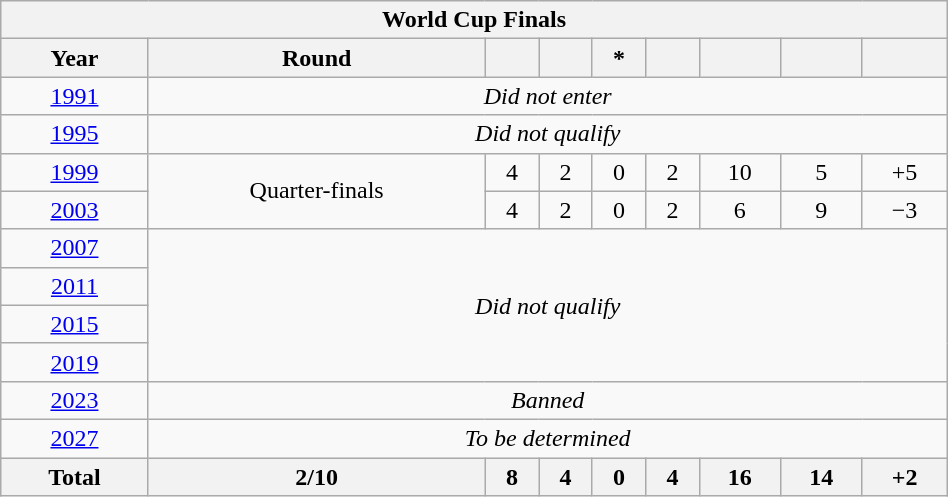<table class="wikitable" style="text-align: center; width:50%;">
<tr>
<th colspan=10>World Cup Finals</th>
</tr>
<tr>
<th>Year</th>
<th>Round</th>
<th></th>
<th></th>
<th>*</th>
<th></th>
<th></th>
<th></th>
<th></th>
</tr>
<tr>
<td> <a href='#'>1991</a></td>
<td colspan=8><em>Did not enter</em></td>
</tr>
<tr>
<td> <a href='#'>1995</a></td>
<td colspan=8><em>Did not qualify</em></td>
</tr>
<tr>
<td> <a href='#'>1999</a></td>
<td rowspan=2>Quarter-finals</td>
<td>4</td>
<td>2</td>
<td>0</td>
<td>2</td>
<td>10</td>
<td>5</td>
<td>+5</td>
</tr>
<tr>
<td> <a href='#'>2003</a></td>
<td>4</td>
<td>2</td>
<td>0</td>
<td>2</td>
<td>6</td>
<td>9</td>
<td>−3</td>
</tr>
<tr>
<td> <a href='#'>2007</a></td>
<td colspan=8 rowspan=4><em>Did not qualify</em></td>
</tr>
<tr>
<td> <a href='#'>2011</a></td>
</tr>
<tr>
<td> <a href='#'>2015</a></td>
</tr>
<tr>
<td> <a href='#'>2019</a></td>
</tr>
<tr>
<td> <a href='#'>2023</a></td>
<td colspan=8><em>Banned</em></td>
</tr>
<tr>
<td> <a href='#'>2027</a></td>
<td colspan=8><em>To be determined</em></td>
</tr>
<tr>
<th>Total</th>
<th>2/10</th>
<th>8</th>
<th>4</th>
<th>0</th>
<th>4</th>
<th>16</th>
<th>14</th>
<th>+2</th>
</tr>
</table>
